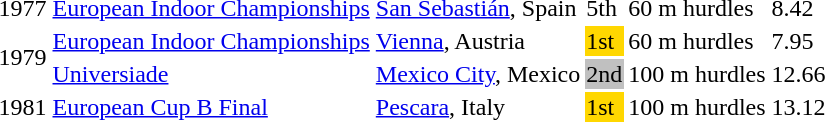<table>
<tr>
<td>1977</td>
<td><a href='#'>European Indoor Championships</a></td>
<td><a href='#'>San Sebastián</a>, Spain</td>
<td>5th</td>
<td>60 m hurdles</td>
<td>8.42</td>
</tr>
<tr>
<td rowspan=2>1979</td>
<td><a href='#'>European Indoor Championships</a></td>
<td><a href='#'>Vienna</a>, Austria</td>
<td bgcolor=gold>1st</td>
<td>60 m hurdles</td>
<td>7.95</td>
</tr>
<tr>
<td><a href='#'>Universiade</a></td>
<td><a href='#'>Mexico City</a>, Mexico</td>
<td bgcolor=silver>2nd</td>
<td>100 m hurdles</td>
<td>12.66</td>
</tr>
<tr>
<td>1981</td>
<td><a href='#'>European Cup B Final</a></td>
<td><a href='#'>Pescara</a>, Italy</td>
<td bgcolor=gold>1st</td>
<td>100 m hurdles</td>
<td>13.12</td>
</tr>
</table>
